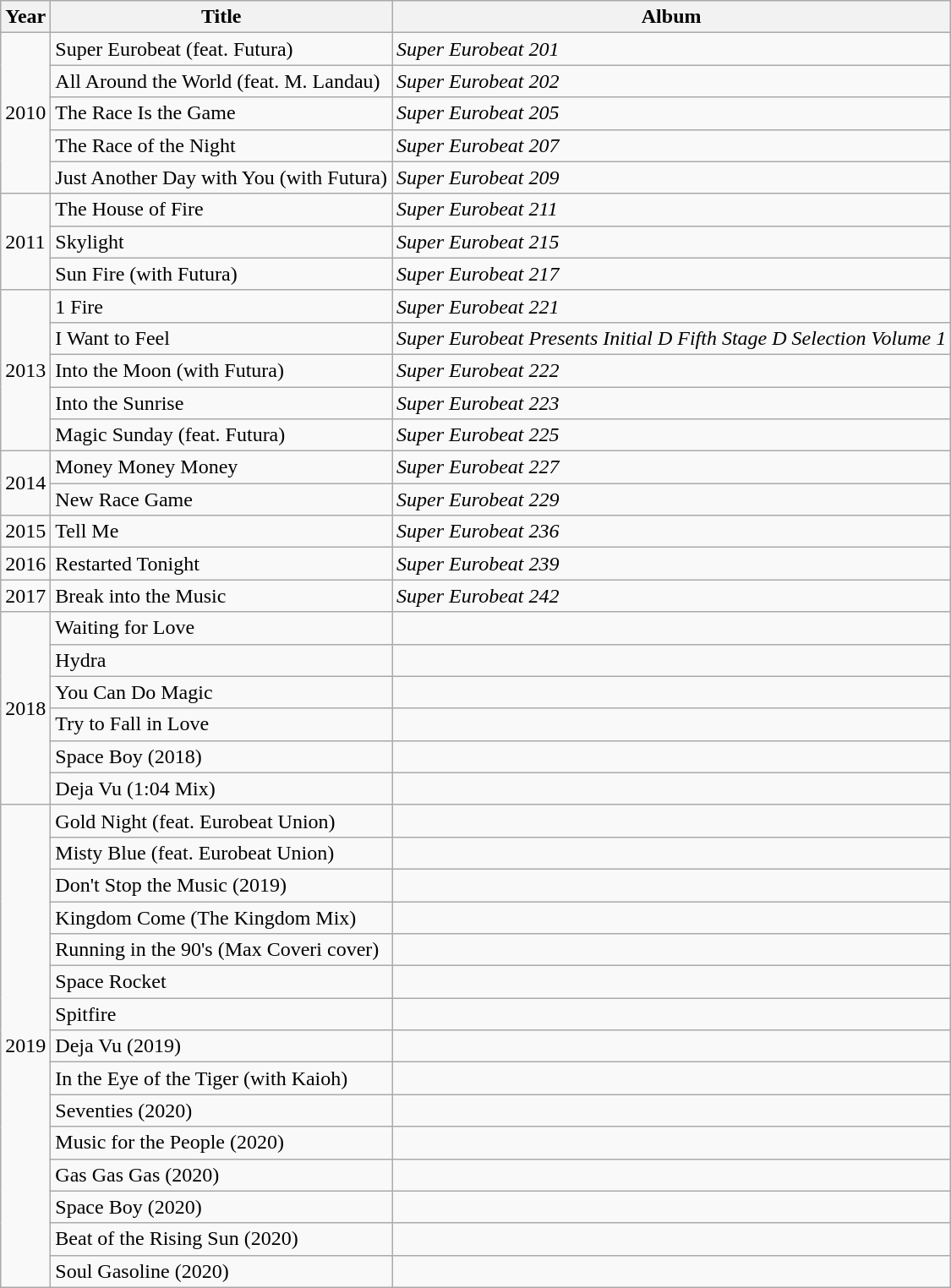<table class="wikitable">
<tr>
<th>Year</th>
<th>Title</th>
<th>Album</th>
</tr>
<tr>
<td rowspan="5">2010</td>
<td>Super Eurobeat (feat. Futura)</td>
<td><em> Super Eurobeat 201 </em></td>
</tr>
<tr>
<td>All Around the World (feat. M. Landau)</td>
<td><em> Super Eurobeat 202 </em></td>
</tr>
<tr>
<td>The Race Is the Game</td>
<td><em> Super Eurobeat 205 </em></td>
</tr>
<tr>
<td>The Race of the Night</td>
<td><em> Super Eurobeat 207 </em></td>
</tr>
<tr>
<td>Just Another Day with You (with Futura)</td>
<td><em> Super Eurobeat 209 </em></td>
</tr>
<tr>
<td rowspan="3">2011</td>
<td>The House of Fire</td>
<td><em> Super Eurobeat 211 </em></td>
</tr>
<tr>
<td>Skylight</td>
<td><em> Super Eurobeat 215 </em></td>
</tr>
<tr>
<td>Sun Fire (with Futura)</td>
<td><em> Super Eurobeat 217 </em></td>
</tr>
<tr>
<td rowspan="5">2013</td>
<td>1 Fire</td>
<td><em> Super Eurobeat 221 </em></td>
</tr>
<tr>
<td>I Want to Feel</td>
<td><em> Super Eurobeat Presents Initial D Fifth Stage D Selection Volume 1 </em></td>
</tr>
<tr>
<td>Into the Moon (with Futura)</td>
<td><em> Super Eurobeat 222 </em></td>
</tr>
<tr>
<td>Into the Sunrise</td>
<td><em> Super Eurobeat 223 </em></td>
</tr>
<tr>
<td>Magic Sunday (feat. Futura)</td>
<td><em> Super Eurobeat 225 </em></td>
</tr>
<tr>
<td rowspan="2">2014</td>
<td>Money Money Money</td>
<td><em> Super Eurobeat 227 </em></td>
</tr>
<tr>
<td>New Race Game</td>
<td><em> Super Eurobeat 229 </em></td>
</tr>
<tr>
<td>2015</td>
<td>Tell Me</td>
<td><em> Super Eurobeat 236 </em></td>
</tr>
<tr>
<td>2016</td>
<td>Restarted Tonight</td>
<td><em> Super Eurobeat 239 </em></td>
</tr>
<tr>
<td>2017</td>
<td>Break into the Music</td>
<td><em> Super Eurobeat 242 </em></td>
</tr>
<tr>
<td rowspan="6">2018</td>
<td>Waiting for Love</td>
<td></td>
</tr>
<tr>
<td>Hydra</td>
<td></td>
</tr>
<tr>
<td>You Can Do Magic</td>
<td></td>
</tr>
<tr>
<td>Try to Fall in Love</td>
<td></td>
</tr>
<tr>
<td>Space Boy (2018)</td>
<td></td>
</tr>
<tr>
<td>Deja Vu (1:04 Mix)</td>
<td></td>
</tr>
<tr>
<td rowspan="15">2019</td>
<td>Gold Night (feat. Eurobeat Union)</td>
<td></td>
</tr>
<tr>
<td>Misty Blue (feat. Eurobeat Union)</td>
<td></td>
</tr>
<tr>
<td>Don't Stop the Music (2019)</td>
<td></td>
</tr>
<tr>
<td>Kingdom Come (The Kingdom Mix)</td>
<td></td>
</tr>
<tr>
<td>Running in the 90's (Max Coveri cover)</td>
<td></td>
</tr>
<tr>
<td>Space Rocket</td>
<td></td>
</tr>
<tr>
<td>Spitfire</td>
<td></td>
</tr>
<tr>
<td>Deja Vu (2019)</td>
<td></td>
</tr>
<tr>
<td>In the Eye of the Tiger (with Kaioh)</td>
<td></td>
</tr>
<tr>
<td>Seventies (2020)</td>
<td></td>
</tr>
<tr>
<td>Music for the People (2020)</td>
<td></td>
</tr>
<tr>
<td>Gas Gas Gas (2020)</td>
<td></td>
</tr>
<tr>
<td>Space Boy (2020)</td>
<td></td>
</tr>
<tr>
<td>Beat of the Rising Sun (2020)</td>
<td></td>
</tr>
<tr>
<td>Soul Gasoline (2020)</td>
<td></td>
</tr>
</table>
